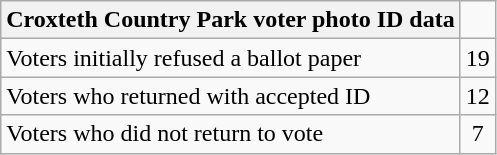<table class="wikitable">
<tr>
<th>Croxteth Country Park voter photo ID data</th>
</tr>
<tr>
<td style="text-align:left">Voters initially refused a ballot paper</td>
<td style="text-align:center">19</td>
</tr>
<tr>
<td style="text-align:left">Voters who returned with accepted ID</td>
<td style="text-align:center">12</td>
</tr>
<tr>
<td style="text-align:left">Voters who did not return to vote</td>
<td style="text-align:center">7</td>
</tr>
</table>
